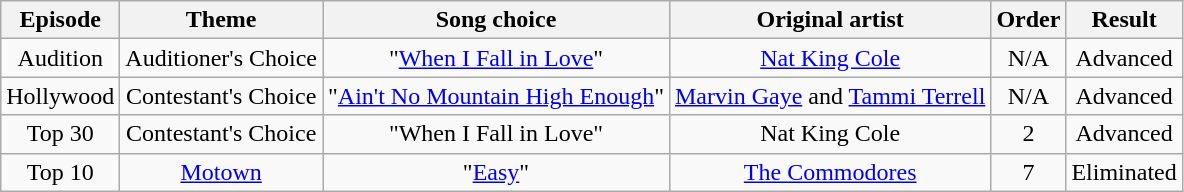<table class="wikitable" style="text-align: center;">
<tr>
<th>Episode</th>
<th>Theme</th>
<th>Song choice</th>
<th>Original artist</th>
<th>Order</th>
<th>Result</th>
</tr>
<tr>
<td>Audition</td>
<td>Auditioner's Choice</td>
<td>"<a href='#'>When I Fall in Love</a>"</td>
<td><a href='#'>Nat King Cole</a></td>
<td>N/A</td>
<td>Advanced</td>
</tr>
<tr>
<td>Hollywood</td>
<td>Contestant's Choice</td>
<td>"<a href='#'>Ain't No Mountain High Enough</a>"</td>
<td><a href='#'>Marvin Gaye</a> and <a href='#'>Tammi Terrell</a></td>
<td>N/A</td>
<td>Advanced</td>
</tr>
<tr>
<td>Top 30</td>
<td>Contestant's Choice</td>
<td>"When I Fall in Love"</td>
<td>Nat King Cole</td>
<td>2</td>
<td>Advanced</td>
</tr>
<tr>
<td>Top 10</td>
<td><a href='#'>Motown</a></td>
<td>"<a href='#'>Easy</a>"</td>
<td><a href='#'>The Commodores</a></td>
<td>7</td>
<td>Eliminated</td>
</tr>
</table>
